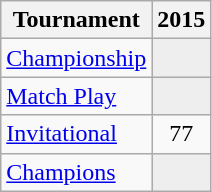<table class="wikitable" style="text-align:center;">
<tr>
<th>Tournament</th>
<th>2015</th>
</tr>
<tr>
<td align="left"><a href='#'>Championship</a></td>
<td style="background:#eeeeee;"></td>
</tr>
<tr>
<td align="left"><a href='#'>Match Play</a></td>
<td style="background:#eeeeee;"></td>
</tr>
<tr>
<td align="left"><a href='#'>Invitational</a></td>
<td>77</td>
</tr>
<tr>
<td align="left"><a href='#'>Champions</a></td>
<td style="background:#eeeeee;"></td>
</tr>
</table>
